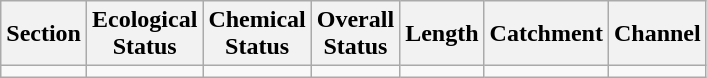<table class="wikitable">
<tr>
<th>Section</th>
<th>Ecological<br>Status</th>
<th>Chemical<br>Status</th>
<th>Overall<br>Status</th>
<th>Length</th>
<th>Catchment</th>
<th>Channel</th>
</tr>
<tr>
<td></td>
<td></td>
<td></td>
<td></td>
<td></td>
<td></td>
<td></td>
</tr>
</table>
